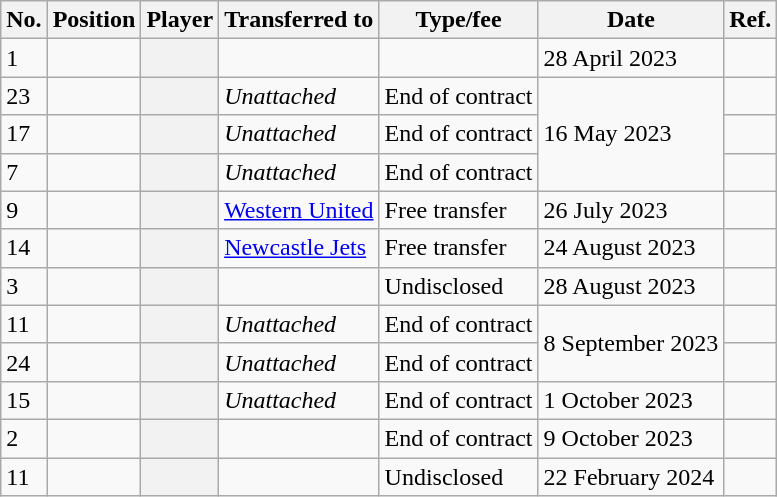<table class="wikitable plainrowheaders sortable" style="text-align:center; text-align:left">
<tr>
<th scope="col">No.</th>
<th scope="col">Position</th>
<th scope="col">Player</th>
<th scope="col">Transferred to</th>
<th scope="col">Type/fee</th>
<th scope="col">Date</th>
<th class="unsortable" scope="col">Ref.</th>
</tr>
<tr>
<td>1</td>
<td></td>
<th scope="row"></th>
<td></td>
<td></td>
<td>28 April 2023</td>
<td></td>
</tr>
<tr>
<td>23</td>
<td></td>
<th scope="row"></th>
<td><em>Unattached</em></td>
<td>End of contract</td>
<td rowspan="3">16 May 2023</td>
<td></td>
</tr>
<tr>
<td>17</td>
<td></td>
<th scope="row"></th>
<td><em>Unattached</em></td>
<td>End of contract</td>
<td></td>
</tr>
<tr>
<td>7</td>
<td></td>
<th scope="row"></th>
<td><em>Unattached</em></td>
<td>End of contract</td>
<td></td>
</tr>
<tr>
<td>9</td>
<td></td>
<th scope="row"></th>
<td><a href='#'>Western United</a></td>
<td>Free transfer</td>
<td>26 July 2023</td>
<td></td>
</tr>
<tr>
<td>14</td>
<td></td>
<th scope="row"></th>
<td><a href='#'>Newcastle Jets</a></td>
<td>Free transfer</td>
<td>24 August 2023</td>
<td></td>
</tr>
<tr>
<td>3</td>
<td></td>
<th scope="row"></th>
<td></td>
<td>Undisclosed</td>
<td>28 August 2023</td>
<td></td>
</tr>
<tr>
<td>11</td>
<td></td>
<th scope="row"></th>
<td><em>Unattached</em></td>
<td>End of contract</td>
<td rowspan="2">8 September 2023</td>
<td></td>
</tr>
<tr>
<td>24</td>
<td></td>
<th scope="row"></th>
<td><em>Unattached</em></td>
<td>End of contract</td>
<td></td>
</tr>
<tr>
<td>15</td>
<td></td>
<th scope="row"></th>
<td><em>Unattached</em></td>
<td>End of contract</td>
<td>1 October 2023</td>
<td></td>
</tr>
<tr>
<td>2</td>
<td></td>
<th scope="row"></th>
<td></td>
<td>End of contract</td>
<td>9 October 2023</td>
<td></td>
</tr>
<tr>
<td>11</td>
<td></td>
<th scope="row"></th>
<td></td>
<td>Undisclosed</td>
<td>22 February 2024</td>
<td></td>
</tr>
</table>
